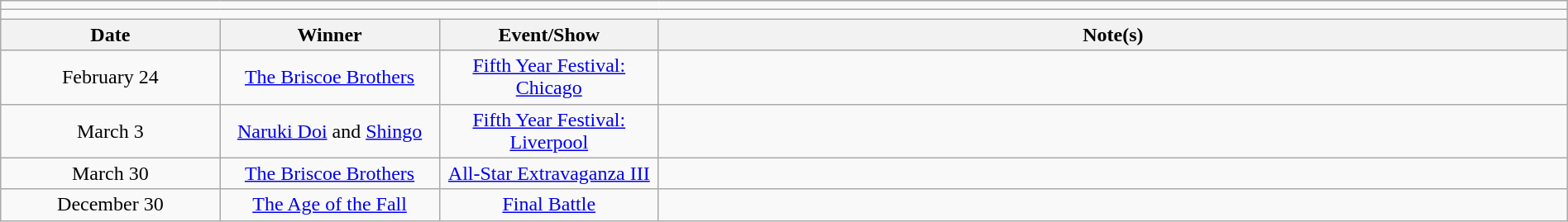<table class="wikitable" style="text-align:center; width:100%;">
<tr>
<td colspan="5"></td>
</tr>
<tr>
<td colspan="5"><strong></strong></td>
</tr>
<tr>
<th width=14%>Date</th>
<th width=14%>Winner</th>
<th width=14%>Event/Show</th>
<th width=58%>Note(s)</th>
</tr>
<tr>
<td>February 24</td>
<td><a href='#'>The Briscoe Brothers</a><br></td>
<td><a href='#'>Fifth Year Festival: Chicago</a></td>
<td align="left"></td>
</tr>
<tr>
<td>March 3</td>
<td><a href='#'>Naruki Doi</a> and <a href='#'>Shingo</a></td>
<td><a href='#'>Fifth Year Festival: Liverpool</a></td>
<td align="left"></td>
</tr>
<tr>
<td>March 30</td>
<td><a href='#'>The Briscoe Brothers</a><br></td>
<td><a href='#'>All-Star Extravaganza III</a></td>
<td align="left"></td>
</tr>
<tr>
<td>December 30</td>
<td><a href='#'>The Age of the Fall</a><br></td>
<td><a href='#'>Final Battle</a></td>
<td align="left"></td>
</tr>
</table>
